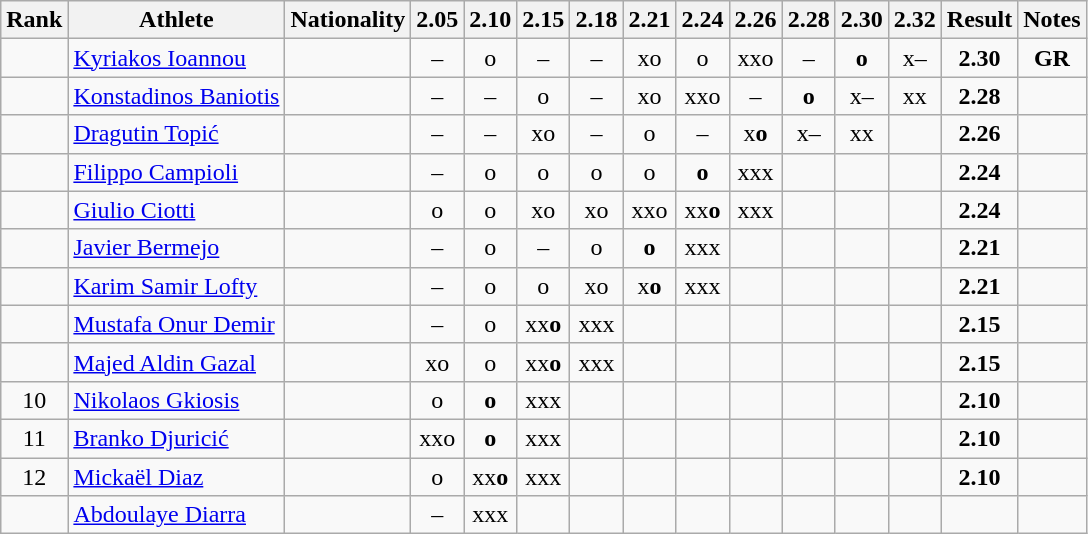<table class="wikitable sortable" style="text-align:center">
<tr>
<th>Rank</th>
<th>Athlete</th>
<th>Nationality</th>
<th>2.05</th>
<th>2.10</th>
<th>2.15</th>
<th>2.18</th>
<th>2.21</th>
<th>2.24</th>
<th>2.26</th>
<th>2.28</th>
<th>2.30</th>
<th>2.32</th>
<th>Result</th>
<th>Notes</th>
</tr>
<tr>
<td></td>
<td align="left"><a href='#'>Kyriakos Ioannou</a></td>
<td align=left></td>
<td>–</td>
<td>o</td>
<td>–</td>
<td>–</td>
<td>xo</td>
<td>o</td>
<td>xxo</td>
<td>–</td>
<td><strong>o</strong></td>
<td>x–</td>
<td><strong>2.30</strong></td>
<td><strong>GR</strong></td>
</tr>
<tr>
<td></td>
<td align="left"><a href='#'>Konstadinos Baniotis</a></td>
<td align=left></td>
<td>–</td>
<td>–</td>
<td>o</td>
<td>–</td>
<td>xo</td>
<td>xxo</td>
<td>–</td>
<td><strong>o</strong></td>
<td>x–</td>
<td>xx</td>
<td><strong>2.28</strong></td>
<td></td>
</tr>
<tr>
<td></td>
<td align="left"><a href='#'>Dragutin Topić</a></td>
<td align=left></td>
<td>–</td>
<td>–</td>
<td>xo</td>
<td>–</td>
<td>o</td>
<td>–</td>
<td>x<strong>o</strong></td>
<td>x–</td>
<td>xx</td>
<td></td>
<td><strong>2.26</strong></td>
<td></td>
</tr>
<tr>
<td></td>
<td align="left"><a href='#'>Filippo Campioli</a></td>
<td align=left></td>
<td>–</td>
<td>o</td>
<td>o</td>
<td>o</td>
<td>o</td>
<td><strong>o</strong></td>
<td>xxx</td>
<td></td>
<td></td>
<td></td>
<td><strong>2.24</strong></td>
<td></td>
</tr>
<tr>
<td></td>
<td align="left"><a href='#'>Giulio Ciotti</a></td>
<td align=left></td>
<td>o</td>
<td>o</td>
<td>xo</td>
<td>xo</td>
<td>xxo</td>
<td>xx<strong>o</strong></td>
<td>xxx</td>
<td></td>
<td></td>
<td></td>
<td><strong>2.24</strong></td>
<td></td>
</tr>
<tr>
<td></td>
<td align="left"><a href='#'>Javier Bermejo</a></td>
<td align=left></td>
<td>–</td>
<td>o</td>
<td>–</td>
<td>o</td>
<td><strong>o</strong></td>
<td>xxx</td>
<td></td>
<td></td>
<td></td>
<td></td>
<td><strong>2.21</strong></td>
<td></td>
</tr>
<tr>
<td></td>
<td align="left"><a href='#'>Karim Samir Lofty</a></td>
<td align=left></td>
<td>–</td>
<td>o</td>
<td>o</td>
<td>xo</td>
<td>x<strong>o</strong></td>
<td>xxx</td>
<td></td>
<td></td>
<td></td>
<td></td>
<td><strong>2.21</strong></td>
<td></td>
</tr>
<tr>
<td></td>
<td align="left"><a href='#'>Mustafa Onur Demir</a></td>
<td align=left></td>
<td>–</td>
<td>o</td>
<td>xx<strong>o</strong></td>
<td>xxx</td>
<td></td>
<td></td>
<td></td>
<td></td>
<td></td>
<td></td>
<td><strong>2.15</strong></td>
<td></td>
</tr>
<tr>
<td></td>
<td align="left"><a href='#'>Majed Aldin Gazal</a></td>
<td align=left></td>
<td>xo</td>
<td>o</td>
<td>xx<strong>o</strong></td>
<td>xxx</td>
<td></td>
<td></td>
<td></td>
<td></td>
<td></td>
<td></td>
<td><strong>2.15</strong></td>
<td></td>
</tr>
<tr>
<td>10</td>
<td align="left"><a href='#'>Nikolaos Gkiosis</a></td>
<td align=left></td>
<td>o</td>
<td><strong>o</strong></td>
<td>xxx</td>
<td></td>
<td></td>
<td></td>
<td></td>
<td></td>
<td></td>
<td></td>
<td><strong>2.10</strong></td>
<td></td>
</tr>
<tr>
<td>11</td>
<td align="left"><a href='#'>Branko Djuricić</a></td>
<td align=left></td>
<td>xxo</td>
<td><strong>o</strong></td>
<td>xxx</td>
<td></td>
<td></td>
<td></td>
<td></td>
<td></td>
<td></td>
<td></td>
<td><strong>2.10</strong></td>
<td></td>
</tr>
<tr>
<td>12</td>
<td align="left"><a href='#'>Mickaël Diaz</a></td>
<td align=left></td>
<td>o</td>
<td>xx<strong>o</strong></td>
<td>xxx</td>
<td></td>
<td></td>
<td></td>
<td></td>
<td></td>
<td></td>
<td></td>
<td><strong>2.10</strong></td>
<td></td>
</tr>
<tr>
<td></td>
<td align="left"><a href='#'>Abdoulaye Diarra</a></td>
<td align=left></td>
<td>–</td>
<td>xxx</td>
<td></td>
<td></td>
<td></td>
<td></td>
<td></td>
<td></td>
<td></td>
<td></td>
<td><strong></strong></td>
<td></td>
</tr>
</table>
